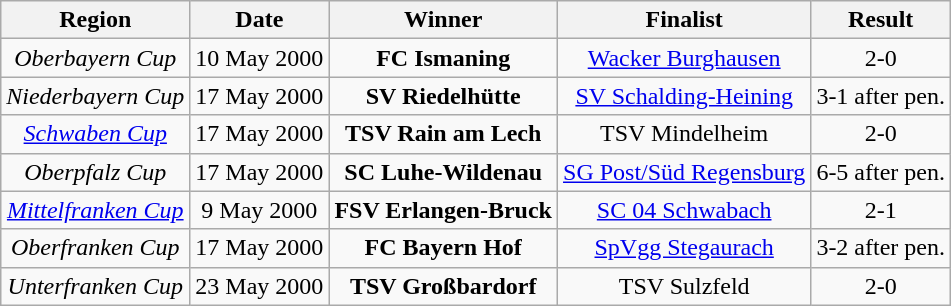<table class="wikitable">
<tr>
<th>Region</th>
<th>Date</th>
<th>Winner</th>
<th>Finalist</th>
<th>Result</th>
</tr>
<tr align="center">
<td><em>Oberbayern Cup</em></td>
<td>10 May 2000</td>
<td><strong>FC Ismaning</strong></td>
<td><a href='#'>Wacker Burghausen</a></td>
<td>2-0</td>
</tr>
<tr align="center">
<td><em>Niederbayern Cup</em></td>
<td>17 May 2000</td>
<td><strong>SV Riedelhütte</strong></td>
<td><a href='#'>SV Schalding-Heining</a></td>
<td>3-1 after pen.</td>
</tr>
<tr align="center">
<td><em><a href='#'>Schwaben Cup</a></em></td>
<td>17 May 2000</td>
<td><strong>TSV Rain am Lech</strong></td>
<td>TSV Mindelheim</td>
<td>2-0</td>
</tr>
<tr align="center">
<td><em>Oberpfalz Cup</em></td>
<td>17 May 2000</td>
<td><strong>SC Luhe-Wildenau</strong></td>
<td><a href='#'>SG Post/Süd Regensburg</a></td>
<td>6-5 after pen.</td>
</tr>
<tr align="center">
<td><em><a href='#'>Mittelfranken Cup</a></em></td>
<td>9 May 2000</td>
<td><strong>FSV Erlangen-Bruck</strong></td>
<td><a href='#'>SC 04 Schwabach</a></td>
<td>2-1</td>
</tr>
<tr align="center">
<td><em>Oberfranken Cup</em></td>
<td>17 May 2000</td>
<td><strong>FC Bayern Hof</strong></td>
<td><a href='#'>SpVgg Stegaurach</a></td>
<td>3-2 after pen.</td>
</tr>
<tr align="center">
<td><em>Unterfranken Cup</em></td>
<td>23 May 2000</td>
<td><strong>TSV Großbardorf</strong></td>
<td>TSV Sulzfeld</td>
<td>2-0</td>
</tr>
</table>
